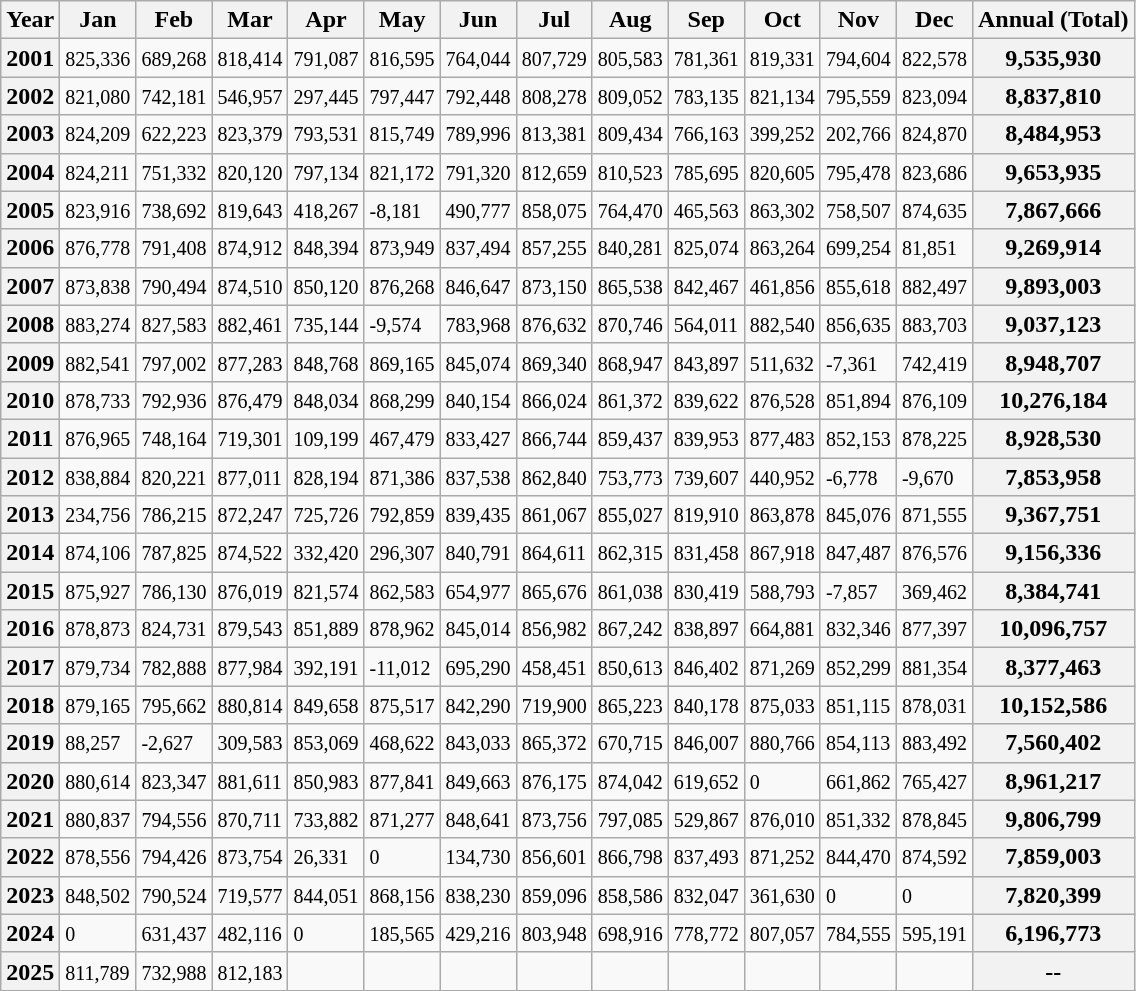<table class="wikitable">
<tr>
<th>Year</th>
<th>Jan</th>
<th>Feb</th>
<th>Mar</th>
<th>Apr</th>
<th>May</th>
<th>Jun</th>
<th>Jul</th>
<th>Aug</th>
<th>Sep</th>
<th>Oct</th>
<th>Nov</th>
<th>Dec</th>
<th>Annual (Total)</th>
</tr>
<tr>
<th>2001</th>
<td><small>825,336</small></td>
<td><small>689,268</small></td>
<td><small>818,414</small></td>
<td><small>791,087</small></td>
<td><small>816,595</small></td>
<td><small>764,044</small></td>
<td><small>807,729</small></td>
<td><small>805,583</small></td>
<td><small>781,361</small></td>
<td><small>819,331</small></td>
<td><small>794,604</small></td>
<td><small>822,578</small></td>
<th>9,535,930</th>
</tr>
<tr>
<th>2002</th>
<td><small>821,080</small></td>
<td><small>742,181</small></td>
<td><small>546,957</small></td>
<td><small>297,445</small></td>
<td><small>797,447</small></td>
<td><small>792,448</small></td>
<td><small>808,278</small></td>
<td><small>809,052</small></td>
<td><small>783,135</small></td>
<td><small>821,134</small></td>
<td><small>795,559</small></td>
<td><small>823,094</small></td>
<th>8,837,810</th>
</tr>
<tr>
<th>2003</th>
<td><small>824,209</small></td>
<td><small>622,223</small></td>
<td><small>823,379</small></td>
<td><small>793,531</small></td>
<td><small>815,749</small></td>
<td><small>789,996</small></td>
<td><small>813,381</small></td>
<td><small>809,434</small></td>
<td><small>766,163</small></td>
<td><small>399,252</small></td>
<td><small>202,766</small></td>
<td><small>824,870</small></td>
<th>8,484,953</th>
</tr>
<tr>
<th>2004</th>
<td><small>824,211</small></td>
<td><small>751,332</small></td>
<td><small>820,120</small></td>
<td><small>797,134</small></td>
<td><small>821,172</small></td>
<td><small>791,320</small></td>
<td><small>812,659</small></td>
<td><small>810,523</small></td>
<td><small>785,695</small></td>
<td><small>820,605</small></td>
<td><small>795,478</small></td>
<td><small>823,686</small></td>
<th>9,653,935</th>
</tr>
<tr>
<th>2005</th>
<td><small>823,916</small></td>
<td><small>738,692</small></td>
<td><small>819,643</small></td>
<td><small>418,267</small></td>
<td><small>-8,181</small></td>
<td><small>490,777</small></td>
<td><small>858,075</small></td>
<td><small>764,470</small></td>
<td><small>465,563</small></td>
<td><small>863,302</small></td>
<td><small>758,507</small></td>
<td><small>874,635</small></td>
<th>7,867,666</th>
</tr>
<tr>
<th>2006</th>
<td><small>876,778</small></td>
<td><small>791,408</small></td>
<td><small>874,912</small></td>
<td><small>848,394</small></td>
<td><small>873,949</small></td>
<td><small>837,494</small></td>
<td><small>857,255</small></td>
<td><small>840,281</small></td>
<td><small>825,074</small></td>
<td><small>863,264</small></td>
<td><small>699,254</small></td>
<td><small>81,851</small></td>
<th>9,269,914</th>
</tr>
<tr>
<th>2007</th>
<td><small>873,838</small></td>
<td><small>790,494</small></td>
<td><small>874,510</small></td>
<td><small>850,120</small></td>
<td><small>876,268</small></td>
<td><small>846,647</small></td>
<td><small>873,150</small></td>
<td><small>865,538</small></td>
<td><small>842,467</small></td>
<td><small>461,856</small></td>
<td><small>855,618</small></td>
<td><small>882,497</small></td>
<th>9,893,003</th>
</tr>
<tr>
<th>2008</th>
<td><small>883,274</small></td>
<td><small>827,583</small></td>
<td><small>882,461</small></td>
<td><small>735,144</small></td>
<td><small>-9,574</small></td>
<td><small>783,968</small></td>
<td><small>876,632</small></td>
<td><small>870,746</small></td>
<td><small>564,011</small></td>
<td><small>882,540</small></td>
<td><small>856,635</small></td>
<td><small>883,703</small></td>
<th>9,037,123</th>
</tr>
<tr>
<th>2009</th>
<td><small>882,541</small></td>
<td><small>797,002</small></td>
<td><small>877,283</small></td>
<td><small>848,768</small></td>
<td><small>869,165</small></td>
<td><small>845,074</small></td>
<td><small>869,340</small></td>
<td><small>868,947</small></td>
<td><small>843,897</small></td>
<td><small>511,632</small></td>
<td><small>-7,361</small></td>
<td><small>742,419</small></td>
<th>8,948,707</th>
</tr>
<tr>
<th>2010</th>
<td><small>878,733</small></td>
<td><small>792,936</small></td>
<td><small>876,479</small></td>
<td><small>848,034</small></td>
<td><small>868,299</small></td>
<td><small>840,154</small></td>
<td><small>866,024</small></td>
<td><small>861,372</small></td>
<td><small>839,622</small></td>
<td><small>876,528</small></td>
<td><small>851,894</small></td>
<td><small>876,109</small></td>
<th>10,276,184</th>
</tr>
<tr>
<th>2011</th>
<td><small>876,965</small></td>
<td><small>748,164</small></td>
<td><small>719,301</small></td>
<td><small>109,199</small></td>
<td><small>467,479</small></td>
<td><small>833,427</small></td>
<td><small>866,744</small></td>
<td><small>859,437</small></td>
<td><small>839,953</small></td>
<td><small>877,483</small></td>
<td><small>852,153</small></td>
<td><small>878,225</small></td>
<th>8,928,530</th>
</tr>
<tr>
<th>2012</th>
<td><small>838,884</small></td>
<td><small>820,221</small></td>
<td><small>877,011</small></td>
<td><small>828,194</small></td>
<td><small>871,386</small></td>
<td><small>837,538</small></td>
<td><small>862,840</small></td>
<td><small>753,773</small></td>
<td><small>739,607</small></td>
<td><small>440,952</small></td>
<td><small>-6,778</small></td>
<td><small>-9,670</small></td>
<th>7,853,958</th>
</tr>
<tr>
<th>2013</th>
<td><small>234,756</small></td>
<td><small>786,215</small></td>
<td><small>872,247</small></td>
<td><small>725,726</small></td>
<td><small>792,859</small></td>
<td><small>839,435</small></td>
<td><small>861,067</small></td>
<td><small>855,027</small></td>
<td><small>819,910</small></td>
<td><small>863,878</small></td>
<td><small>845,076</small></td>
<td><small>871,555</small></td>
<th>9,367,751</th>
</tr>
<tr>
<th>2014</th>
<td><small>874,106</small></td>
<td><small>787,825</small></td>
<td><small>874,522</small></td>
<td><small>332,420</small></td>
<td><small>296,307</small></td>
<td><small>840,791</small></td>
<td><small>864,611</small></td>
<td><small>862,315</small></td>
<td><small>831,458</small></td>
<td><small>867,918</small></td>
<td><small>847,487</small></td>
<td><small>876,576</small></td>
<th>9,156,336</th>
</tr>
<tr>
<th>2015</th>
<td><small>875,927</small></td>
<td><small>786,130</small></td>
<td><small>876,019</small></td>
<td><small>821,574</small></td>
<td><small>862,583</small></td>
<td><small>654,977</small></td>
<td><small>865,676</small></td>
<td><small>861,038</small></td>
<td><small>830,419</small></td>
<td><small>588,793</small></td>
<td><small>-7,857</small></td>
<td><small>369,462</small></td>
<th>8,384,741</th>
</tr>
<tr>
<th>2016</th>
<td><small>878,873</small></td>
<td><small>824,731</small></td>
<td><small>879,543</small></td>
<td><small>851,889</small></td>
<td><small>878,962</small></td>
<td><small>845,014</small></td>
<td><small>856,982</small></td>
<td><small>867,242</small></td>
<td><small>838,897</small></td>
<td><small>664,881</small></td>
<td><small>832,346</small></td>
<td><small>877,397</small></td>
<th>10,096,757</th>
</tr>
<tr>
<th>2017</th>
<td><small>879,734</small></td>
<td><small>782,888</small></td>
<td><small>877,984</small></td>
<td><small>392,191</small></td>
<td><small>-11,012</small></td>
<td><small>695,290</small></td>
<td><small>458,451</small></td>
<td><small>850,613</small></td>
<td><small>846,402</small></td>
<td><small>871,269</small></td>
<td><small>852,299</small></td>
<td><small>881,354</small></td>
<th>8,377,463</th>
</tr>
<tr>
<th>2018</th>
<td><small>879,165</small></td>
<td><small>795,662</small></td>
<td><small>880,814</small></td>
<td><small>849,658</small></td>
<td><small>875,517</small></td>
<td><small>842,290</small></td>
<td><small>719,900</small></td>
<td><small>865,223</small></td>
<td><small>840,178</small></td>
<td><small>875,033</small></td>
<td><small>851,115</small></td>
<td><small>878,031</small></td>
<th>10,152,586</th>
</tr>
<tr>
<th>2019</th>
<td><small>88,257</small></td>
<td><small>-2,627</small></td>
<td><small>309,583</small></td>
<td><small>853,069</small></td>
<td><small>468,622</small></td>
<td><small>843,033</small></td>
<td><small>865,372</small></td>
<td><small>670,715</small></td>
<td><small>846,007</small></td>
<td><small>880,766</small></td>
<td><small>854,113</small></td>
<td><small>883,492</small></td>
<th>7,560,402</th>
</tr>
<tr>
<th>2020</th>
<td><small>880,614</small></td>
<td><small>823,347</small></td>
<td><small>881,611</small></td>
<td><small>850,983</small></td>
<td><small>877,841</small></td>
<td><small>849,663</small></td>
<td><small>876,175</small></td>
<td><small>874,042</small></td>
<td><small>619,652</small></td>
<td><small>0</small></td>
<td><small>661,862</small></td>
<td><small>765,427</small></td>
<th>8,961,217</th>
</tr>
<tr>
<th>2021</th>
<td><small>880,837</small></td>
<td><small>794,556</small></td>
<td><small>870,711</small></td>
<td><small>733,882</small></td>
<td><small>871,277</small></td>
<td><small>848,641</small></td>
<td><small>873,756</small></td>
<td><small>797,085</small></td>
<td><small>529,867</small></td>
<td><small>876,010</small></td>
<td><small>851,332</small></td>
<td><small>878,845</small></td>
<th>9,806,799</th>
</tr>
<tr>
<th>2022</th>
<td><small>878,556</small></td>
<td><small>794,426</small></td>
<td><small>873,754</small></td>
<td><small>26,331</small></td>
<td><small>0</small></td>
<td><small>134,730</small></td>
<td><small>856,601</small></td>
<td><small>866,798</small></td>
<td><small>837,493</small></td>
<td><small>871,252</small></td>
<td><small>844,470</small></td>
<td><small>874,592</small></td>
<th>7,859,003</th>
</tr>
<tr>
<th>2023</th>
<td><small>848,502</small></td>
<td><small>790,524</small></td>
<td><small>719,577</small></td>
<td><small>844,051</small></td>
<td><small>868,156</small></td>
<td><small>838,230</small></td>
<td><small>859,096</small></td>
<td><small>858,586</small></td>
<td><small>832,047</small></td>
<td><small>361,630</small></td>
<td><small>0</small></td>
<td><small>0</small></td>
<th>7,820,399</th>
</tr>
<tr>
<th>2024</th>
<td><small>0</small></td>
<td><small>631,437</small></td>
<td><small>482,116</small></td>
<td><small>0</small></td>
<td><small>185,565</small></td>
<td><small>429,216</small></td>
<td><small>803,948</small></td>
<td><small>698,916</small></td>
<td><small>778,772</small></td>
<td><small>807,057</small></td>
<td><small>784,555</small></td>
<td><small>595,191</small></td>
<th>6,196,773</th>
</tr>
<tr>
<th>2025</th>
<td><small>811,789</small></td>
<td><small>732,988</small></td>
<td><small>812,183</small></td>
<td><small></small></td>
<td><small></small></td>
<td><small></small></td>
<td><small></small></td>
<td><small></small></td>
<td><small></small></td>
<td><small></small></td>
<td><small></small></td>
<td><small></small></td>
<th>--</th>
</tr>
<tr>
</tr>
</table>
